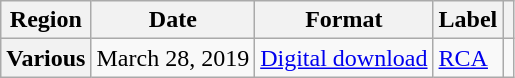<table class="wikitable plainrowheaders">
<tr>
<th>Region</th>
<th>Date</th>
<th>Format</th>
<th>Label</th>
<th></th>
</tr>
<tr>
<th scope="row">Various</th>
<td>March 28, 2019</td>
<td><a href='#'>Digital download</a></td>
<td><a href='#'>RCA</a></td>
<td></td>
</tr>
</table>
